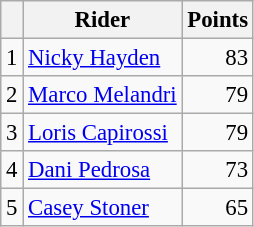<table class="wikitable" style="font-size: 95%;">
<tr>
<th></th>
<th>Rider</th>
<th>Points</th>
</tr>
<tr>
<td align=center>1</td>
<td> <a href='#'>Nicky Hayden</a></td>
<td align=right>83</td>
</tr>
<tr>
<td align=center>2</td>
<td> <a href='#'>Marco Melandri</a></td>
<td align=right>79</td>
</tr>
<tr>
<td align=center>3</td>
<td> <a href='#'>Loris Capirossi</a></td>
<td align=right>79</td>
</tr>
<tr>
<td align=center>4</td>
<td> <a href='#'>Dani Pedrosa</a></td>
<td align=right>73</td>
</tr>
<tr>
<td align=center>5</td>
<td> <a href='#'>Casey Stoner</a></td>
<td align=right>65</td>
</tr>
</table>
